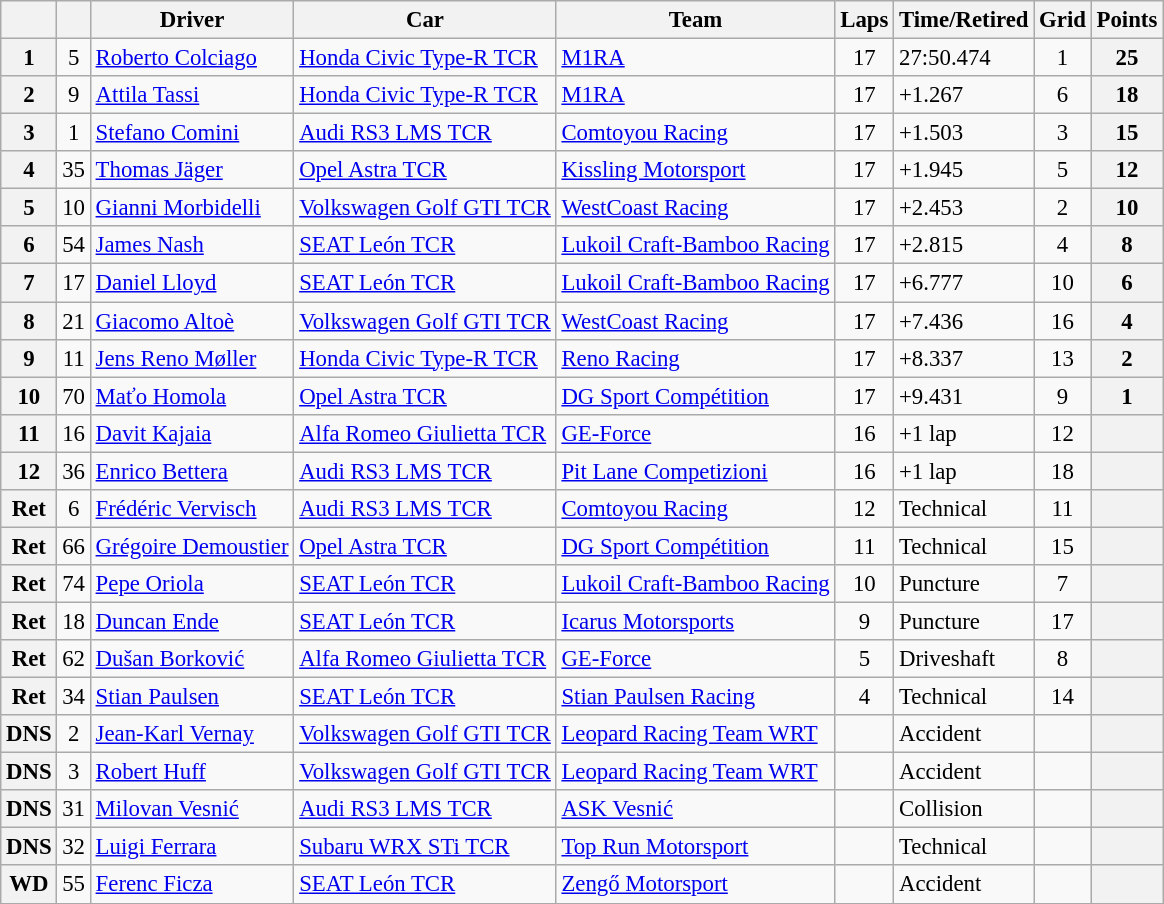<table class="wikitable sortable" style="font-size:95%">
<tr>
<th></th>
<th></th>
<th>Driver</th>
<th>Car</th>
<th>Team</th>
<th>Laps</th>
<th>Time/Retired</th>
<th>Grid</th>
<th>Points</th>
</tr>
<tr>
<th>1</th>
<td align=center>5</td>
<td> <a href='#'>Roberto Colciago</a></td>
<td><a href='#'>Honda Civic Type-R TCR</a></td>
<td> <a href='#'>M1RA</a></td>
<td align=center>17</td>
<td>27:50.474</td>
<td align=center>1</td>
<th>25</th>
</tr>
<tr>
<th>2</th>
<td align=center>9</td>
<td> <a href='#'>Attila Tassi</a></td>
<td><a href='#'>Honda Civic Type-R TCR</a></td>
<td> <a href='#'>M1RA</a></td>
<td align=center>17</td>
<td>+1.267</td>
<td align=center>6</td>
<th>18</th>
</tr>
<tr>
<th>3</th>
<td align=center>1</td>
<td> <a href='#'>Stefano Comini</a></td>
<td><a href='#'>Audi RS3 LMS TCR</a></td>
<td> <a href='#'>Comtoyou Racing</a></td>
<td align=center>17</td>
<td>+1.503</td>
<td align=center>3</td>
<th>15</th>
</tr>
<tr>
<th>4</th>
<td align=center>35</td>
<td> <a href='#'>Thomas Jäger</a></td>
<td><a href='#'>Opel Astra TCR</a></td>
<td> <a href='#'>Kissling Motorsport</a></td>
<td align=center>17</td>
<td>+1.945</td>
<td align=center>5</td>
<th>12</th>
</tr>
<tr>
<th>5</th>
<td align=center>10</td>
<td> <a href='#'>Gianni Morbidelli</a></td>
<td><a href='#'>Volkswagen Golf GTI TCR</a></td>
<td> <a href='#'>WestCoast Racing</a></td>
<td align=center>17</td>
<td>+2.453</td>
<td align=center>2</td>
<th>10</th>
</tr>
<tr>
<th>6</th>
<td align=center>54</td>
<td> <a href='#'>James Nash</a></td>
<td><a href='#'>SEAT León TCR</a></td>
<td> <a href='#'>Lukoil Craft-Bamboo Racing</a></td>
<td align=center>17</td>
<td>+2.815</td>
<td align=center>4</td>
<th>8</th>
</tr>
<tr>
<th>7</th>
<td align=center>17</td>
<td> <a href='#'>Daniel Lloyd</a></td>
<td><a href='#'>SEAT León TCR</a></td>
<td> <a href='#'>Lukoil Craft-Bamboo Racing</a></td>
<td align=center>17</td>
<td>+6.777</td>
<td align=center>10</td>
<th>6</th>
</tr>
<tr>
<th>8</th>
<td align=center>21</td>
<td> <a href='#'>Giacomo Altoè</a></td>
<td><a href='#'>Volkswagen Golf GTI TCR</a></td>
<td> <a href='#'>WestCoast Racing</a></td>
<td align=center>17</td>
<td>+7.436</td>
<td align=center>16</td>
<th>4</th>
</tr>
<tr>
<th>9</th>
<td align=center>11</td>
<td> <a href='#'>Jens Reno Møller</a></td>
<td><a href='#'>Honda Civic Type-R TCR</a></td>
<td> <a href='#'>Reno Racing</a></td>
<td align=center>17</td>
<td>+8.337</td>
<td align=center>13</td>
<th>2</th>
</tr>
<tr>
<th>10</th>
<td align=center>70</td>
<td> <a href='#'>Maťo Homola</a></td>
<td><a href='#'>Opel Astra TCR</a></td>
<td> <a href='#'>DG Sport Compétition</a></td>
<td align=center>17</td>
<td>+9.431</td>
<td align=center>9</td>
<th>1</th>
</tr>
<tr>
<th>11</th>
<td align=center>16</td>
<td> <a href='#'>Davit Kajaia</a></td>
<td><a href='#'>Alfa Romeo Giulietta TCR</a></td>
<td> <a href='#'>GE-Force</a></td>
<td align=center>16</td>
<td>+1 lap</td>
<td align=center>12</td>
<th></th>
</tr>
<tr>
<th>12</th>
<td align=center>36</td>
<td> <a href='#'>Enrico Bettera</a></td>
<td><a href='#'>Audi RS3 LMS TCR</a></td>
<td> <a href='#'>Pit Lane Competizioni</a></td>
<td align=center>16</td>
<td>+1 lap</td>
<td align=center>18</td>
<th></th>
</tr>
<tr>
<th>Ret</th>
<td align=center>6</td>
<td> <a href='#'>Frédéric Vervisch</a></td>
<td><a href='#'>Audi RS3 LMS TCR</a></td>
<td> <a href='#'>Comtoyou Racing</a></td>
<td align=center>12</td>
<td>Technical</td>
<td align=center>11</td>
<th></th>
</tr>
<tr>
<th>Ret</th>
<td align=center>66</td>
<td> <a href='#'>Grégoire Demoustier</a></td>
<td><a href='#'>Opel Astra TCR</a></td>
<td> <a href='#'>DG Sport Compétition</a></td>
<td align=center>11</td>
<td>Technical</td>
<td align=center>15</td>
<th></th>
</tr>
<tr>
<th>Ret</th>
<td align=center>74</td>
<td> <a href='#'>Pepe Oriola</a></td>
<td><a href='#'>SEAT León TCR</a></td>
<td> <a href='#'>Lukoil Craft-Bamboo Racing</a></td>
<td align=center>10</td>
<td>Puncture</td>
<td align=center>7</td>
<th></th>
</tr>
<tr>
<th>Ret</th>
<td align=center>18</td>
<td> <a href='#'>Duncan Ende</a></td>
<td><a href='#'>SEAT León TCR</a></td>
<td> <a href='#'>Icarus Motorsports</a></td>
<td align=center>9</td>
<td>Puncture</td>
<td align=center>17</td>
<th></th>
</tr>
<tr>
<th>Ret</th>
<td align=center>62</td>
<td> <a href='#'>Dušan Borković</a></td>
<td><a href='#'>Alfa Romeo Giulietta TCR</a></td>
<td> <a href='#'>GE-Force</a></td>
<td align=center>5</td>
<td>Driveshaft</td>
<td align=center>8</td>
<th></th>
</tr>
<tr>
<th>Ret</th>
<td align=center>34</td>
<td> <a href='#'>Stian Paulsen</a></td>
<td><a href='#'>SEAT León TCR</a></td>
<td> <a href='#'>Stian Paulsen Racing</a></td>
<td align=center>4</td>
<td>Technical</td>
<td align=center>14</td>
<th></th>
</tr>
<tr>
<th>DNS</th>
<td align=center>2</td>
<td> <a href='#'>Jean-Karl Vernay</a></td>
<td><a href='#'>Volkswagen Golf GTI TCR</a></td>
<td> <a href='#'>Leopard Racing Team WRT</a></td>
<td align=center></td>
<td>Accident</td>
<td align=center></td>
<th></th>
</tr>
<tr>
<th>DNS</th>
<td align=center>3</td>
<td> <a href='#'>Robert Huff</a></td>
<td><a href='#'>Volkswagen Golf GTI TCR</a></td>
<td> <a href='#'>Leopard Racing Team WRT</a></td>
<td align=center></td>
<td>Accident</td>
<td align=center></td>
<th></th>
</tr>
<tr>
<th>DNS</th>
<td align=center>31</td>
<td> <a href='#'>Milovan Vesnić</a></td>
<td><a href='#'>Audi RS3 LMS TCR</a></td>
<td> <a href='#'>ASK Vesnić</a></td>
<td align=center></td>
<td>Collision</td>
<td align=center></td>
<th></th>
</tr>
<tr>
<th>DNS</th>
<td align=center>32</td>
<td> <a href='#'>Luigi Ferrara</a></td>
<td><a href='#'>Subaru WRX STi TCR</a></td>
<td> <a href='#'>Top Run Motorsport</a></td>
<td align=center></td>
<td>Technical</td>
<td align=center></td>
<th></th>
</tr>
<tr>
<th>WD</th>
<td align=center>55</td>
<td> <a href='#'>Ferenc Ficza</a></td>
<td><a href='#'>SEAT León TCR</a></td>
<td> <a href='#'>Zengő Motorsport</a></td>
<td align=center></td>
<td>Accident</td>
<td align=center></td>
<th></th>
</tr>
<tr>
</tr>
</table>
